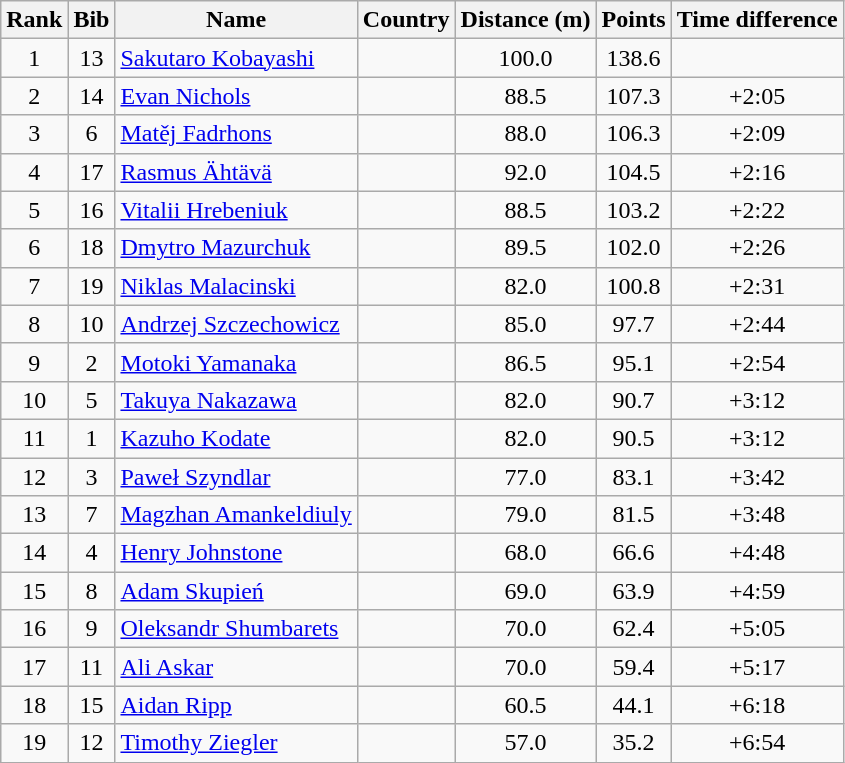<table class="wikitable sortable" style="text-align:center">
<tr>
<th>Rank</th>
<th>Bib</th>
<th>Name</th>
<th>Country</th>
<th>Distance (m)</th>
<th>Points</th>
<th>Time difference</th>
</tr>
<tr>
<td>1</td>
<td>13</td>
<td align=left><a href='#'>Sakutaro Kobayashi</a></td>
<td align=left></td>
<td>100.0</td>
<td>138.6</td>
<td></td>
</tr>
<tr>
<td>2</td>
<td>14</td>
<td align=left><a href='#'>Evan Nichols</a></td>
<td align=left></td>
<td>88.5</td>
<td>107.3</td>
<td>+2:05</td>
</tr>
<tr>
<td>3</td>
<td>6</td>
<td align=left><a href='#'>Matěj Fadrhons</a></td>
<td align=left></td>
<td>88.0</td>
<td>106.3</td>
<td>+2:09</td>
</tr>
<tr>
<td>4</td>
<td>17</td>
<td align=left><a href='#'>Rasmus Ähtävä</a></td>
<td align=left></td>
<td>92.0</td>
<td>104.5</td>
<td>+2:16</td>
</tr>
<tr>
<td>5</td>
<td>16</td>
<td align=left><a href='#'>Vitalii Hrebeniuk</a></td>
<td align=left></td>
<td>88.5</td>
<td>103.2</td>
<td>+2:22</td>
</tr>
<tr>
<td>6</td>
<td>18</td>
<td align=left><a href='#'>Dmytro Mazurchuk</a></td>
<td align=left></td>
<td>89.5</td>
<td>102.0</td>
<td>+2:26</td>
</tr>
<tr>
<td>7</td>
<td>19</td>
<td align=left><a href='#'>Niklas Malacinski</a></td>
<td align=left></td>
<td>82.0</td>
<td>100.8</td>
<td>+2:31</td>
</tr>
<tr>
<td>8</td>
<td>10</td>
<td align=left><a href='#'>Andrzej Szczechowicz</a></td>
<td align=left></td>
<td>85.0</td>
<td>97.7</td>
<td>+2:44</td>
</tr>
<tr>
<td>9</td>
<td>2</td>
<td align=left><a href='#'>Motoki Yamanaka</a></td>
<td align=left></td>
<td>86.5</td>
<td>95.1</td>
<td>+2:54</td>
</tr>
<tr>
<td>10</td>
<td>5</td>
<td align=left><a href='#'>Takuya Nakazawa</a></td>
<td align=left></td>
<td>82.0</td>
<td>90.7</td>
<td>+3:12</td>
</tr>
<tr>
<td>11</td>
<td>1</td>
<td align=left><a href='#'>Kazuho Kodate</a></td>
<td align=left></td>
<td>82.0</td>
<td>90.5</td>
<td>+3:12</td>
</tr>
<tr>
<td>12</td>
<td>3</td>
<td align=left><a href='#'>Paweł Szyndlar</a></td>
<td align=left></td>
<td>77.0</td>
<td>83.1</td>
<td>+3:42</td>
</tr>
<tr>
<td>13</td>
<td>7</td>
<td align=left><a href='#'>Magzhan Amankeldiuly</a></td>
<td align=left></td>
<td>79.0</td>
<td>81.5</td>
<td>+3:48</td>
</tr>
<tr>
<td>14</td>
<td>4</td>
<td align=left><a href='#'>Henry Johnstone</a></td>
<td align=left></td>
<td>68.0</td>
<td>66.6</td>
<td>+4:48</td>
</tr>
<tr>
<td>15</td>
<td>8</td>
<td align=left><a href='#'>Adam Skupień</a></td>
<td align=left></td>
<td>69.0</td>
<td>63.9</td>
<td>+4:59</td>
</tr>
<tr>
<td>16</td>
<td>9</td>
<td align=left><a href='#'>Oleksandr Shumbarets</a></td>
<td align=left></td>
<td>70.0</td>
<td>62.4</td>
<td>+5:05</td>
</tr>
<tr>
<td>17</td>
<td>11</td>
<td align=left><a href='#'>Ali Askar</a></td>
<td align=left></td>
<td>70.0</td>
<td>59.4</td>
<td>+5:17</td>
</tr>
<tr>
<td>18</td>
<td>15</td>
<td align=left><a href='#'>Aidan Ripp</a></td>
<td align=left></td>
<td>60.5</td>
<td>44.1</td>
<td>+6:18</td>
</tr>
<tr>
<td>19</td>
<td>12</td>
<td align=left><a href='#'>Timothy Ziegler</a></td>
<td align=left></td>
<td>57.0</td>
<td>35.2</td>
<td>+6:54</td>
</tr>
</table>
